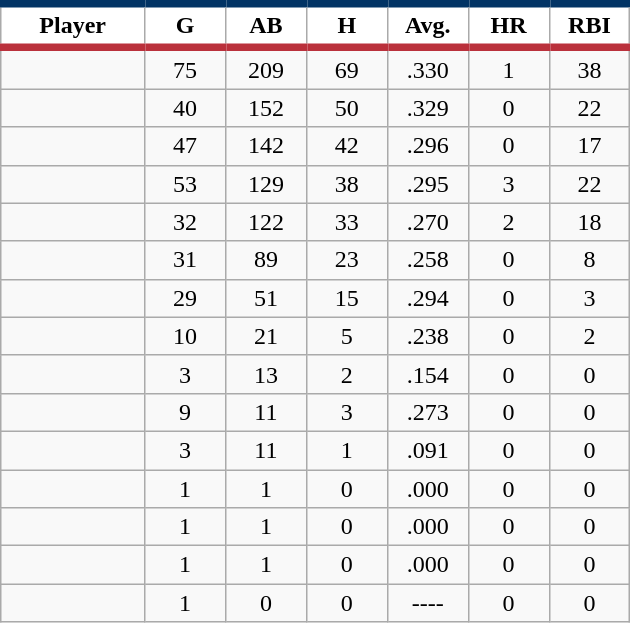<table class="wikitable sortable">
<tr>
<th style="background:#FFFFFF; border-top:#023465 5px solid; border-bottom:#ba313c 5px solid;" width="16%">Player</th>
<th style="background:#FFFFFF; border-top:#023465 5px solid; border-bottom:#ba313c 5px solid;" width="9%">G</th>
<th style="background:#FFFFFF; border-top:#023465 5px solid; border-bottom:#ba313c 5px solid;" width="9%">AB</th>
<th style="background:#FFFFFF; border-top:#023465 5px solid; border-bottom:#ba313c 5px solid;" width="9%">H</th>
<th style="background:#FFFFFF; border-top:#023465 5px solid; border-bottom:#ba313c 5px solid;" width="9%">Avg.</th>
<th style="background:#FFFFFF; border-top:#023465 5px solid; border-bottom:#ba313c 5px solid;" width="9%">HR</th>
<th style="background:#FFFFFF; border-top:#023465 5px solid; border-bottom:#ba313c 5px solid;" width="9%">RBI</th>
</tr>
<tr align="center">
<td></td>
<td>75</td>
<td>209</td>
<td>69</td>
<td>.330</td>
<td>1</td>
<td>38</td>
</tr>
<tr align="center">
<td></td>
<td>40</td>
<td>152</td>
<td>50</td>
<td>.329</td>
<td>0</td>
<td>22</td>
</tr>
<tr align="center">
<td></td>
<td>47</td>
<td>142</td>
<td>42</td>
<td>.296</td>
<td>0</td>
<td>17</td>
</tr>
<tr align="center">
<td></td>
<td>53</td>
<td>129</td>
<td>38</td>
<td>.295</td>
<td>3</td>
<td>22</td>
</tr>
<tr align="center">
<td></td>
<td>32</td>
<td>122</td>
<td>33</td>
<td>.270</td>
<td>2</td>
<td>18</td>
</tr>
<tr align="center">
<td></td>
<td>31</td>
<td>89</td>
<td>23</td>
<td>.258</td>
<td>0</td>
<td>8</td>
</tr>
<tr align="center">
<td></td>
<td>29</td>
<td>51</td>
<td>15</td>
<td>.294</td>
<td>0</td>
<td>3</td>
</tr>
<tr align="center">
<td></td>
<td>10</td>
<td>21</td>
<td>5</td>
<td>.238</td>
<td>0</td>
<td>2</td>
</tr>
<tr align="center">
<td></td>
<td>3</td>
<td>13</td>
<td>2</td>
<td>.154</td>
<td>0</td>
<td>0</td>
</tr>
<tr align="center">
<td></td>
<td>9</td>
<td>11</td>
<td>3</td>
<td>.273</td>
<td>0</td>
<td>0</td>
</tr>
<tr align="center">
<td></td>
<td>3</td>
<td>11</td>
<td>1</td>
<td>.091</td>
<td>0</td>
<td>0</td>
</tr>
<tr align="center">
<td></td>
<td>1</td>
<td>1</td>
<td>0</td>
<td>.000</td>
<td>0</td>
<td>0</td>
</tr>
<tr align="center">
<td></td>
<td>1</td>
<td>1</td>
<td>0</td>
<td>.000</td>
<td>0</td>
<td>0</td>
</tr>
<tr align="center">
<td></td>
<td>1</td>
<td>1</td>
<td>0</td>
<td>.000</td>
<td>0</td>
<td>0</td>
</tr>
<tr align="center">
<td></td>
<td>1</td>
<td>0</td>
<td>0</td>
<td>----</td>
<td>0</td>
<td>0</td>
</tr>
</table>
